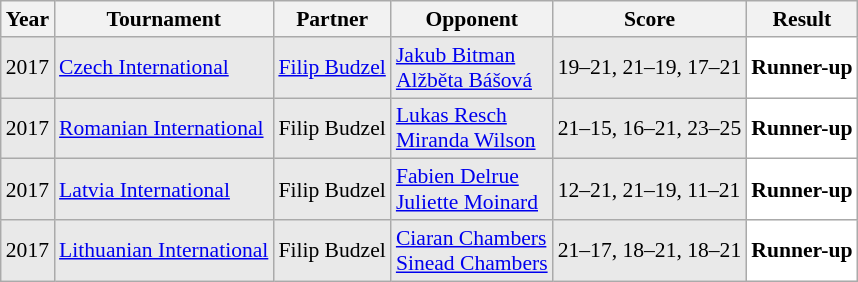<table class="sortable wikitable" style="font-size: 90%;">
<tr>
<th>Year</th>
<th>Tournament</th>
<th>Partner</th>
<th>Opponent</th>
<th>Score</th>
<th>Result</th>
</tr>
<tr style="background:#E9E9E9">
<td align="center">2017</td>
<td align="left"><a href='#'>Czech International</a></td>
<td align="left"> <a href='#'>Filip Budzel</a></td>
<td align="left"> <a href='#'>Jakub Bitman</a> <br>  <a href='#'>Alžběta Bášová</a></td>
<td align="left">19–21, 21–19, 17–21</td>
<td style="text-align:left; background:white"> <strong>Runner-up</strong></td>
</tr>
<tr style="background:#E9E9E9">
<td align="center">2017</td>
<td align="left"><a href='#'>Romanian International</a></td>
<td align="left"> Filip Budzel</td>
<td align="left"> <a href='#'>Lukas Resch</a> <br>  <a href='#'>Miranda Wilson</a></td>
<td align="left">21–15, 16–21, 23–25</td>
<td style="text-align:left; background:white"> <strong>Runner-up</strong></td>
</tr>
<tr style="background:#E9E9E9">
<td align="center">2017</td>
<td align="left"><a href='#'>Latvia International</a></td>
<td align="left"> Filip Budzel</td>
<td align="left"> <a href='#'>Fabien Delrue</a> <br>  <a href='#'>Juliette Moinard</a></td>
<td align="left">12–21, 21–19, 11–21</td>
<td style="text-align:left; background:white"> <strong>Runner-up</strong></td>
</tr>
<tr style="background:#E9E9E9">
<td align="center">2017</td>
<td align="left"><a href='#'>Lithuanian International</a></td>
<td align="left"> Filip Budzel</td>
<td align="left"> <a href='#'>Ciaran Chambers</a> <br>  <a href='#'>Sinead Chambers</a></td>
<td align="left">21–17, 18–21, 18–21</td>
<td style="text-align:left; background:white"> <strong>Runner-up</strong></td>
</tr>
</table>
